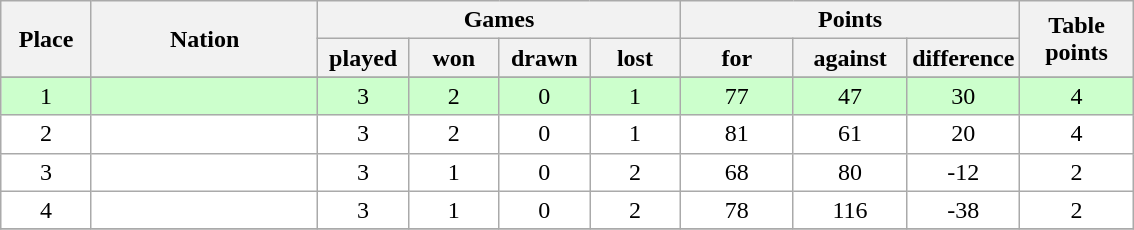<table class="wikitable">
<tr>
<th rowspan=2 width="8%">Place</th>
<th rowspan=2 width="20%">Nation</th>
<th colspan=4 width="32%">Games</th>
<th colspan=3 width="30%">Points</th>
<th rowspan=2 width="10%">Table<br>points</th>
</tr>
<tr>
<th width="8%">played</th>
<th width="8%">won</th>
<th width="8%">drawn</th>
<th width="8%">lost</th>
<th width="10%">for</th>
<th width="10%">against</th>
<th width="10%">difference</th>
</tr>
<tr>
</tr>
<tr bgcolor=#ccffcc align=center>
<td>1</td>
<td align=left><strong></strong></td>
<td>3</td>
<td>2</td>
<td>0</td>
<td>1</td>
<td>77</td>
<td>47</td>
<td>30</td>
<td>4</td>
</tr>
<tr bgcolor=#ffffff align=center>
<td>2</td>
<td align=left></td>
<td>3</td>
<td>2</td>
<td>0</td>
<td>1</td>
<td>81</td>
<td>61</td>
<td>20</td>
<td>4</td>
</tr>
<tr bgcolor=#ffffff align=center>
<td>3</td>
<td align=left></td>
<td>3</td>
<td>1</td>
<td>0</td>
<td>2</td>
<td>68</td>
<td>80</td>
<td>-12</td>
<td>2</td>
</tr>
<tr bgcolor=#ffffff align=center>
<td>4</td>
<td align=left></td>
<td>3</td>
<td>1</td>
<td>0</td>
<td>2</td>
<td>78</td>
<td>116</td>
<td>-38</td>
<td>2</td>
</tr>
<tr bgcolor=#ffcccc align=center>
</tr>
</table>
